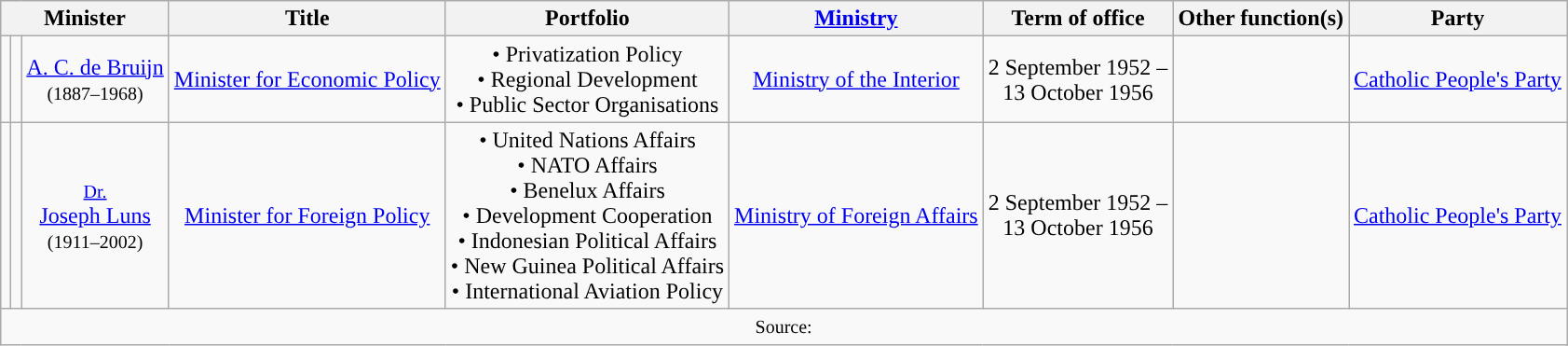<table class="wikitable" style="text-align:center">
<tr>
<th colspan=3>Minister</th>
<th>Title</th>
<th>Portfolio</th>
<th><a href='#'>Ministry</a></th>
<th>Term of office</th>
<th>Other function(s)</th>
<th>Party</th>
</tr>
<tr>
<td style="background:"></td>
<td></td>
<td><a href='#'>A. C. de Bruijn</a> <br> <small>(1887–1968)</small></td>
<td><a href='#'>Minister for Economic Policy</a></td>
<td>• Privatization Policy <br> • Regional Development <br> • Public Sector Organisations</td>
<td><a href='#'>Ministry of the Interior</a></td>
<td>2 September 1952 – <br> 13 October 1956</td>
<td></td>
<td><a href='#'>Catholic People's Party</a></td>
</tr>
<tr>
<td style="background:"></td>
<td></td>
<td><small><a href='#'>Dr.</a></small> <br> <a href='#'>Joseph Luns</a> <br> <small>(1911–2002)</small></td>
<td><a href='#'>Minister for Foreign Policy</a></td>
<td>• United Nations Affairs <br> • NATO Affairs <br> • Benelux Affairs <br> • Development Cooperation <br> • Indonesian Political Affairs <br> • New Guinea Political Affairs <br> • International Aviation Policy</td>
<td><a href='#'>Ministry of Foreign Affairs</a></td>
<td>2 September 1952 – <br> 13 October 1956</td>
<td></td>
<td><a href='#'>Catholic People's Party</a></td>
</tr>
<tr>
<td colspan=9><small>Source:</small></td>
</tr>
</table>
